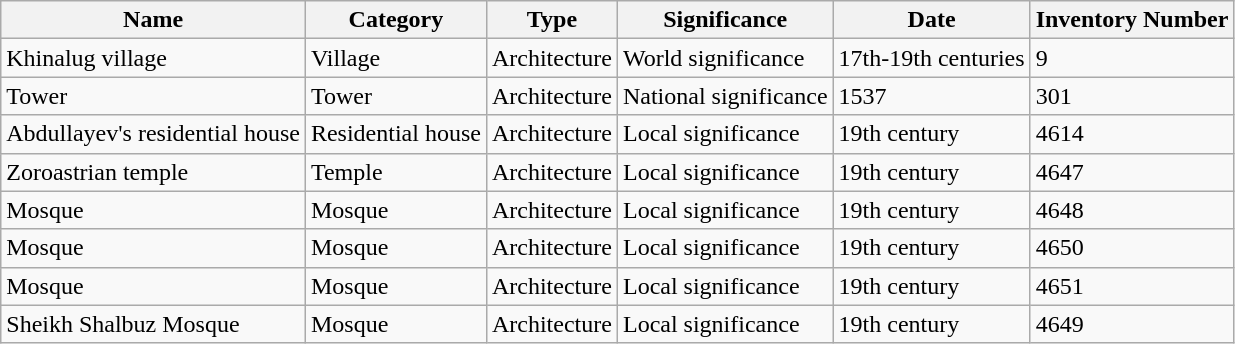<table class="wikitable">
<tr>
<th>Name</th>
<th>Category</th>
<th>Type</th>
<th>Significance</th>
<th>Date</th>
<th>Inventory Number</th>
</tr>
<tr>
<td>Khinalug village</td>
<td>Village</td>
<td>Architecture</td>
<td>World significance</td>
<td>17th-19th centuries</td>
<td>9</td>
</tr>
<tr>
<td>Tower</td>
<td>Tower</td>
<td>Architecture</td>
<td>National significance</td>
<td>1537</td>
<td>301</td>
</tr>
<tr>
<td>Abdullayev's residential house</td>
<td>Residential house</td>
<td>Architecture</td>
<td>Local significance</td>
<td>19th century</td>
<td>4614</td>
</tr>
<tr>
<td>Zoroastrian temple</td>
<td>Temple</td>
<td>Architecture</td>
<td>Local significance</td>
<td>19th century</td>
<td>4647</td>
</tr>
<tr>
<td>Mosque</td>
<td>Mosque</td>
<td>Architecture</td>
<td>Local significance</td>
<td>19th century</td>
<td>4648</td>
</tr>
<tr>
<td>Mosque</td>
<td>Mosque</td>
<td>Architecture</td>
<td>Local significance</td>
<td>19th century</td>
<td>4650</td>
</tr>
<tr>
<td>Mosque</td>
<td>Mosque</td>
<td>Architecture</td>
<td>Local significance</td>
<td>19th century</td>
<td>4651</td>
</tr>
<tr>
<td>Sheikh Shalbuz Mosque</td>
<td>Mosque</td>
<td>Architecture</td>
<td>Local significance</td>
<td>19th century</td>
<td>4649</td>
</tr>
</table>
